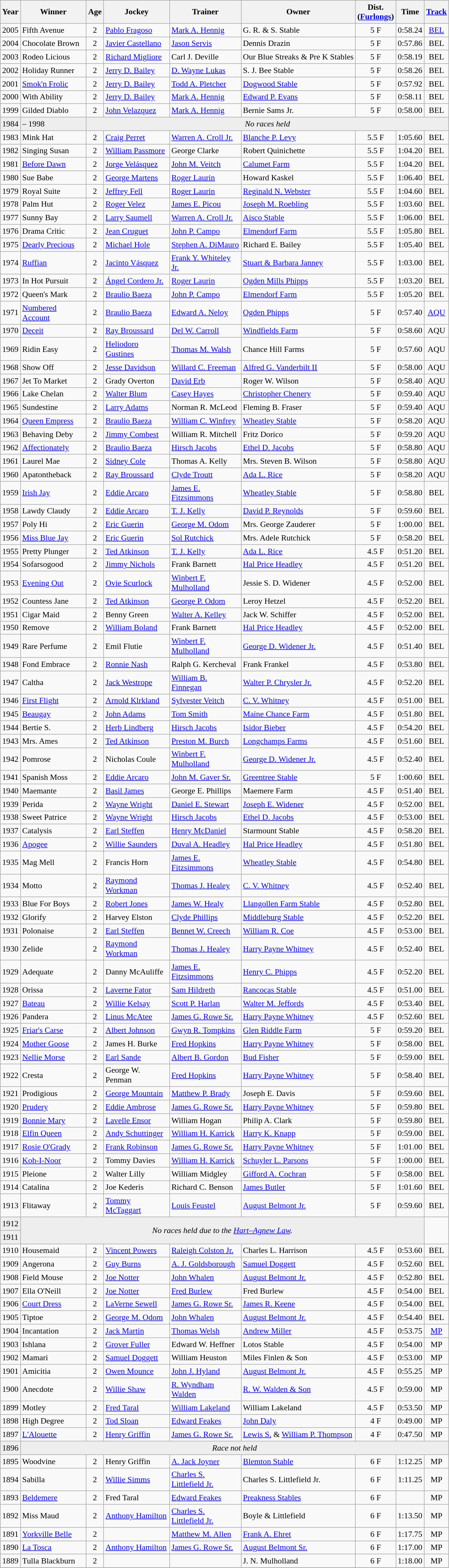<table class="wikitable sortable" style="font-size:90%">
<tr>
<th style="width:25px">Year<br></th>
<th style="width:110px">Winner<br></th>
<th style="width:20px">Age<br></th>
<th style="width:110px">Jockey<br></th>
<th style="width:120px">Trainer<br></th>
<th>Owner<br></th>
<th style="width:25px">Dist.<br> <span>(<a href='#'>Furlongs</a>)</span></th>
<th style="width:25px">Time<br></th>
<th width="30px"><strong><a href='#'>Track</a></strong></th>
</tr>
<tr>
<td align=center>2005</td>
<td>Fifth Avenue</td>
<td align=center>2</td>
<td><a href='#'>Pablo Fragoso</a></td>
<td><a href='#'>Mark A. Hennig</a></td>
<td>G. R. & S. Stable</td>
<td align=center>5 F</td>
<td align=center>0:58.24</td>
<td align=center><a href='#'>BEL</a></td>
</tr>
<tr>
<td align=center>2004</td>
<td>Chocolate Brown</td>
<td align=center>2</td>
<td><a href='#'>Javier Castellano</a></td>
<td><a href='#'>Jason Servis</a></td>
<td>Dennis Drazin</td>
<td align=center>5 F</td>
<td align=center>0:57.86</td>
<td align=center>BEL</td>
</tr>
<tr>
<td align=center>2003</td>
<td>Rodeo Licious</td>
<td align=center>2</td>
<td><a href='#'>Richard Migliore</a></td>
<td>Carl J. Deville</td>
<td>Our Blue Streaks & Pre K Stables</td>
<td align=center>5 F</td>
<td align=center>0:58.19</td>
<td align=center>BEL</td>
</tr>
<tr>
<td align=center>2002</td>
<td>Holiday Runner</td>
<td align=center>2</td>
<td><a href='#'>Jerry D. Bailey</a></td>
<td><a href='#'>D. Wayne Lukas</a></td>
<td>S. J. Bee Stable</td>
<td align=center>5 F</td>
<td align=center>0:58.26</td>
<td align=center>BEL</td>
</tr>
<tr>
<td align=center>2001</td>
<td><a href='#'>Smok'n Frolic</a></td>
<td align=center>2</td>
<td><a href='#'>Jerry D. Bailey</a></td>
<td><a href='#'>Todd A. Pletcher</a></td>
<td><a href='#'>Dogwood Stable</a></td>
<td align=center>5 F</td>
<td align=center>0:57.92</td>
<td align=center>BEL</td>
</tr>
<tr>
<td align=center>2000</td>
<td>With Ability</td>
<td align=center>2</td>
<td><a href='#'>Jerry D. Bailey</a></td>
<td><a href='#'>Mark A. Hennig</a></td>
<td><a href='#'>Edward P. Evans</a></td>
<td align=center>5 F</td>
<td align=center>0:58.11</td>
<td align=center>BEL</td>
</tr>
<tr>
<td align=center>1999</td>
<td>Gilded Diablo</td>
<td align=center>2</td>
<td><a href='#'>John Velazquez</a></td>
<td><a href='#'>Mark A. Hennig</a></td>
<td>Bernie Sams Jr.</td>
<td align=center>5 F</td>
<td align=center>0:58.00</td>
<td align=center>BEL</td>
</tr>
<tr bgcolor="#eeeeee">
<td align=center>1984</td>
<td>– 1998</td>
<td align=center  colspan=9><em>No races held</em></td>
</tr>
<tr>
<td align=center>1983</td>
<td>Mink Hat</td>
<td align=center>2</td>
<td><a href='#'>Craig Perret</a></td>
<td><a href='#'>Warren A. Croll Jr.</a></td>
<td><a href='#'>Blanche P. Levy</a></td>
<td align=center>5.5 F</td>
<td align=center>1:05.60</td>
<td align=center>BEL</td>
</tr>
<tr>
<td align=center>1982</td>
<td>Singing Susan</td>
<td align=center>2</td>
<td><a href='#'>William Passmore</a></td>
<td>George Clarke</td>
<td>Robert Quinichette</td>
<td align=center>5.5 F</td>
<td align=center>1:04.20</td>
<td align=center>BEL</td>
</tr>
<tr>
<td align=center>1981</td>
<td><a href='#'>Before Dawn</a></td>
<td align=center>2</td>
<td><a href='#'>Jorge Velásquez</a></td>
<td><a href='#'>John M. Veitch</a></td>
<td><a href='#'>Calumet Farm</a></td>
<td align=center>5.5 F</td>
<td align=center>1:04.20</td>
<td align=center>BEL</td>
</tr>
<tr>
<td align=center>1980</td>
<td>Sue Babe</td>
<td align=center>2</td>
<td><a href='#'>George Martens</a></td>
<td><a href='#'>Roger Laurin</a></td>
<td>Howard Kaskel</td>
<td align=center>5.5 F</td>
<td>1:06.40</td>
<td align=center>BEL</td>
</tr>
<tr>
<td align=center>1979</td>
<td>Royal Suite</td>
<td align=center>2</td>
<td><a href='#'>Jeffrey Fell</a></td>
<td><a href='#'>Roger Laurin</a></td>
<td><a href='#'>Reginald N. Webster</a></td>
<td align=center>5.5 F</td>
<td align=center>1:04.60</td>
<td align=center>BEL</td>
</tr>
<tr>
<td align=center>1978</td>
<td>Palm Hut</td>
<td align=center>2</td>
<td><a href='#'>Roger Velez</a></td>
<td><a href='#'>James E. Picou</a></td>
<td><a href='#'>Joseph M. Roebling</a></td>
<td align=center>5.5 F</td>
<td align=center>1:03.60</td>
<td align=center>BEL</td>
</tr>
<tr>
<td align=center>1977</td>
<td>Sunny Bay</td>
<td align=center>2</td>
<td><a href='#'>Larry Saumell</a></td>
<td><a href='#'>Warren A. Croll Jr.</a></td>
<td><a href='#'>Aisco Stable</a></td>
<td align=center>5.5 F</td>
<td align=center>1:06.00</td>
<td align=center>BEL</td>
</tr>
<tr>
<td align=center>1976</td>
<td>Drama Critic</td>
<td align=center>2</td>
<td><a href='#'>Jean Cruguet</a></td>
<td><a href='#'>John P. Campo</a></td>
<td><a href='#'>Elmendorf Farm</a></td>
<td align=center>5.5 F</td>
<td align=center>1:05.80</td>
<td align=center>BEL</td>
</tr>
<tr>
<td align=center>1975</td>
<td><a href='#'>Dearly Precious</a></td>
<td align=center>2</td>
<td><a href='#'>Michael Hole</a></td>
<td><a href='#'>Stephen A. DiMauro</a></td>
<td>Richard E. Bailey</td>
<td align=center>5.5 F</td>
<td align=center>1:05.40</td>
<td align=center>BEL</td>
</tr>
<tr>
<td align=center>1974</td>
<td><a href='#'>Ruffian</a></td>
<td align=center>2</td>
<td><a href='#'>Jacinto Vásquez</a></td>
<td><a href='#'>Frank Y. Whiteley Jr.</a></td>
<td><a href='#'>Stuart & Barbara Janney</a></td>
<td align=center>5.5 F</td>
<td align=center>1:03.00</td>
<td align=center>BEL</td>
</tr>
<tr>
<td align=center>1973</td>
<td>In Hot Pursuit</td>
<td align=center>2</td>
<td><a href='#'>Ángel Cordero Jr.</a></td>
<td><a href='#'>Roger Laurin</a></td>
<td><a href='#'>Ogden Mills Phipps</a></td>
<td align=center>5.5 F</td>
<td align=center>1:03.20</td>
<td align=center>BEL</td>
</tr>
<tr>
<td align=center>1972</td>
<td>Queen's Mark</td>
<td align=center>2</td>
<td><a href='#'>Braulio Baeza</a></td>
<td><a href='#'>John P. Campo</a></td>
<td><a href='#'>Elmendorf Farm</a></td>
<td align=center>5.5 F</td>
<td align=center>1:05.20</td>
<td align=center>BEL</td>
</tr>
<tr>
<td align=center>1971</td>
<td><a href='#'>Numbered Account</a></td>
<td align=center>2</td>
<td><a href='#'>Braulio Baeza</a></td>
<td><a href='#'>Edward A. Neloy</a></td>
<td><a href='#'>Ogden Phipps</a></td>
<td align=center>5 F</td>
<td align=center>0:57.40</td>
<td align=center><a href='#'>AQU</a></td>
</tr>
<tr>
<td align=center>1970</td>
<td><a href='#'>Deceit</a></td>
<td align=center>2</td>
<td><a href='#'>Ray Broussard</a></td>
<td><a href='#'>Del W. Carroll</a></td>
<td><a href='#'>Windfields Farm</a></td>
<td align=center>5 F</td>
<td align=center>0:58.60</td>
<td align=center>AQU</td>
</tr>
<tr>
<td align=center>1969</td>
<td>Ridin Easy</td>
<td align=center>2</td>
<td><a href='#'>Heliodoro Gustines</a></td>
<td><a href='#'>Thomas M. Walsh</a></td>
<td>Chance Hill Farms</td>
<td align=center>5 F</td>
<td align=center>0:57.60</td>
<td align=center>AQU</td>
</tr>
<tr>
<td align=center>1968</td>
<td>Show Off</td>
<td align=center>2</td>
<td><a href='#'>Jesse Davidson</a></td>
<td><a href='#'>Willard C. Freeman</a></td>
<td><a href='#'>Alfred G. Vanderbilt II</a></td>
<td align=center>5 F</td>
<td align=center>0:58.00</td>
<td align=center>AQU</td>
</tr>
<tr>
<td align=center>1967</td>
<td>Jet To Market</td>
<td align=center>2</td>
<td>Grady Overton</td>
<td><a href='#'>David Erb</a></td>
<td>Roger W. Wilson</td>
<td align=center>5 F</td>
<td align=center>0:58.40</td>
<td align=center>AQU</td>
</tr>
<tr>
<td align=center>1966</td>
<td>Lake Chelan</td>
<td align=center>2</td>
<td><a href='#'>Walter Blum</a></td>
<td><a href='#'>Casey Hayes</a></td>
<td><a href='#'>Christopher Chenery</a></td>
<td align=center>5 F</td>
<td align=center>0:59.40</td>
<td align=center>AQU</td>
</tr>
<tr>
<td align=center>1965</td>
<td>Sundestine</td>
<td align=center>2</td>
<td><a href='#'>Larry Adams</a></td>
<td>Norman R. McLeod</td>
<td>Fleming B. Fraser</td>
<td align=center>5 F</td>
<td align=center>0:59.40</td>
<td align=center>AQU</td>
</tr>
<tr>
<td align=center>1964</td>
<td><a href='#'>Queen Empress</a></td>
<td align=center>2</td>
<td><a href='#'>Braulio Baeza</a></td>
<td><a href='#'>William C. Winfrey</a></td>
<td><a href='#'>Wheatley Stable</a></td>
<td align=center>5 F</td>
<td align=center>0:58.20</td>
<td align=center>AQU</td>
</tr>
<tr>
<td align=center>1963</td>
<td>Behaving Deby</td>
<td align=center>2</td>
<td><a href='#'>Jimmy Combest</a></td>
<td>William R. Mitchell</td>
<td>Fritz Dorico</td>
<td align=center>5 F</td>
<td align=center>0:59.20</td>
<td align=center>AQU</td>
</tr>
<tr>
<td align=center>1962</td>
<td><a href='#'>Affectionately</a></td>
<td align=center>2</td>
<td><a href='#'>Braulio Baeza</a></td>
<td><a href='#'>Hirsch Jacobs</a></td>
<td><a href='#'>Ethel D. Jacobs</a></td>
<td align=center>5 F</td>
<td align=center>0:58.80</td>
<td align=center>AQU</td>
</tr>
<tr>
<td align=center>1961</td>
<td>Laurel Mae</td>
<td align=center>2</td>
<td><a href='#'>Sidney Cole</a></td>
<td>Thomas A. Kelly</td>
<td>Mrs. Steven B. Wilson</td>
<td align=center>5 F</td>
<td align=center>0:58.80</td>
<td align=center>AQU</td>
</tr>
<tr>
<td align=center>1960</td>
<td>Apatontheback</td>
<td align=center>2</td>
<td><a href='#'>Ray Broussard</a></td>
<td><a href='#'>Clyde Troutt</a></td>
<td><a href='#'>Ada L. Rice</a></td>
<td align=center>5 F</td>
<td align=center>0:58.20</td>
<td align=center>AQU</td>
</tr>
<tr>
<td align=center>1959</td>
<td><a href='#'>Irish Jay</a></td>
<td align=center>2</td>
<td><a href='#'>Eddie Arcaro</a></td>
<td><a href='#'>James E. Fitzsimmons</a></td>
<td><a href='#'>Wheatley Stable</a></td>
<td align=center>5 F</td>
<td align=center>0:58.80</td>
<td align=center>BEL</td>
</tr>
<tr>
<td align=center>1958</td>
<td>Lawdy Claudy</td>
<td align=center>2</td>
<td><a href='#'>Eddie Arcaro</a></td>
<td><a href='#'>T. J. Kelly</a></td>
<td><a href='#'>David P. Reynolds</a></td>
<td align=center>5 F</td>
<td align=center>0:59.60</td>
<td align=center>BEL</td>
</tr>
<tr>
<td align=center>1957</td>
<td>Poly Hi</td>
<td align=center>2</td>
<td><a href='#'>Eric Guerin</a></td>
<td><a href='#'>George M. Odom</a></td>
<td>Mrs. George Zauderer</td>
<td align=center>5 F</td>
<td align=center>1:00.00</td>
<td align=center>BEL</td>
</tr>
<tr>
<td align=center>1956</td>
<td><a href='#'>Miss Blue Jay</a></td>
<td align=center>2</td>
<td><a href='#'>Eric Guerin</a></td>
<td><a href='#'>Sol Rutchick</a></td>
<td>Mrs. Adele Rutchick</td>
<td align=center>5 F</td>
<td align=center>0:58.20</td>
<td align=center>BEL</td>
</tr>
<tr>
<td align=center>1955</td>
<td>Pretty Plunger</td>
<td align=center>2</td>
<td><a href='#'>Ted Atkinson</a></td>
<td><a href='#'>T. J. Kelly</a></td>
<td><a href='#'>Ada L. Rice</a></td>
<td align=center>4.5 F</td>
<td align=center>0:51.20</td>
<td align=center>BEL</td>
</tr>
<tr>
<td align=center>1954</td>
<td>Sofarsogood</td>
<td align=center>2</td>
<td><a href='#'>Jimmy Nichols</a></td>
<td>Frank Barnett</td>
<td><a href='#'>Hal Price Headley</a></td>
<td align=center>4.5 F</td>
<td align=center>0:51.20</td>
<td align=center>BEL</td>
</tr>
<tr>
<td align=center>1953</td>
<td><a href='#'>Evening Out</a></td>
<td align=center>2</td>
<td><a href='#'>Ovie Scurlock</a></td>
<td><a href='#'>Winbert F. Mulholland</a></td>
<td>Jessie S. D. Widener</td>
<td align=center>4.5 F</td>
<td align=center>0:52.00</td>
<td align=center>BEL</td>
</tr>
<tr>
<td align=center>1952</td>
<td>Countess Jane</td>
<td align=center>2</td>
<td><a href='#'>Ted Atkinson</a></td>
<td><a href='#'>George P. Odom</a></td>
<td>Leroy Hetzel</td>
<td align=center>4.5 F</td>
<td align=center>0:52.20</td>
<td align=center>BEL</td>
</tr>
<tr>
<td align=center>1951</td>
<td>Cigar Maid</td>
<td align=center>2</td>
<td>Benny Green</td>
<td><a href='#'>Walter A. Kelley</a></td>
<td>Jack W. Schiffer</td>
<td align=center>4.5 F</td>
<td align=center>0:52.00</td>
<td align=center>BEL</td>
</tr>
<tr>
<td align=center>1950</td>
<td>Remove</td>
<td align=center>2</td>
<td><a href='#'>William Boland</a></td>
<td>Frank Barnett</td>
<td><a href='#'>Hal Price Headley</a></td>
<td align=center>4.5 F</td>
<td align=center>0:52.00</td>
<td align=center>BEL</td>
</tr>
<tr>
<td align=center>1949</td>
<td>Rare Perfume</td>
<td align=center>2</td>
<td>Emil Flutie</td>
<td><a href='#'>Winbert F. Mulholland</a></td>
<td><a href='#'>George D. Widener Jr.</a></td>
<td align=center>4.5 F</td>
<td align=center>0:51.40</td>
<td align=center>BEL</td>
</tr>
<tr>
<td align=center>1948</td>
<td>Fond Embrace</td>
<td align=center>2</td>
<td><a href='#'>Ronnie Nash</a></td>
<td>Ralph G. Kercheval</td>
<td>Frank Frankel</td>
<td align=center>4.5 F</td>
<td align=center>0:53.80</td>
<td align=center>BEL</td>
</tr>
<tr>
<td align=center>1947</td>
<td>Caltha</td>
<td align=center>2</td>
<td><a href='#'>Jack Westrope</a></td>
<td><a href='#'>William B. Finnegan</a></td>
<td><a href='#'>Walter P. Chrysler Jr.</a></td>
<td align=center>4.5 F</td>
<td align=center>0:52.20</td>
<td align=center>BEL</td>
</tr>
<tr>
<td align=center>1946</td>
<td><a href='#'>First Flight</a></td>
<td align=center>2</td>
<td><a href='#'>Arnold Klrkland</a></td>
<td><a href='#'>Sylvester Veitch</a></td>
<td><a href='#'>C. V. Whitney</a></td>
<td align=center>4.5 F</td>
<td align=center>0:51.00</td>
<td align=center>BEL</td>
</tr>
<tr>
<td align=center>1945</td>
<td><a href='#'>Beaugay</a></td>
<td align=center>2</td>
<td><a href='#'>John Adams</a></td>
<td><a href='#'>Tom Smith</a></td>
<td><a href='#'>Maine Chance Farm</a></td>
<td align=center>4.5 F</td>
<td align=center>0:51.80</td>
<td align=center>BEL</td>
</tr>
<tr>
<td align=center>1944</td>
<td>Bertie S.</td>
<td align=center>2</td>
<td><a href='#'>Herb Lindberg</a></td>
<td><a href='#'>Hirsch Jacobs</a></td>
<td><a href='#'>Isidor Bieber</a></td>
<td align=center>4.5 F</td>
<td align=center>0:54.20</td>
<td align=center>BEL</td>
</tr>
<tr>
<td align=center>1943</td>
<td>Mrs. Ames</td>
<td align=center>2</td>
<td><a href='#'>Ted Atkinson</a></td>
<td><a href='#'>Preston M. Burch</a></td>
<td><a href='#'>Longchamps Farms</a></td>
<td align=center>4.5 F</td>
<td align=center>0:51.60</td>
<td align=center>BEL</td>
</tr>
<tr>
<td align=center>1942</td>
<td>Pomrose</td>
<td align=center>2</td>
<td>Nicholas Coule</td>
<td><a href='#'>Winbert F. Mulholland</a></td>
<td><a href='#'>George D. Widener Jr.</a></td>
<td align=center>4.5 F</td>
<td align=center>0:52.40</td>
<td align=center>BEL</td>
</tr>
<tr>
<td align=center>1941</td>
<td>Spanish Moss</td>
<td align=center>2</td>
<td><a href='#'>Eddie Arcaro</a></td>
<td><a href='#'>John M. Gaver Sr.</a></td>
<td><a href='#'>Greentree Stable</a></td>
<td align=center>5 F</td>
<td align=center>1:00.60</td>
<td align=center>BEL</td>
</tr>
<tr>
<td align=center>1940</td>
<td>Maemante</td>
<td align=center>2</td>
<td><a href='#'>Basil James</a></td>
<td>George E. Phillips</td>
<td>Maemere Farm</td>
<td align=center>4.5 F</td>
<td align=center>0:51.40</td>
<td align=center>BEL</td>
</tr>
<tr>
<td align=center>1939</td>
<td>Perida</td>
<td align=center>2</td>
<td><a href='#'>Wayne Wright</a></td>
<td><a href='#'>Daniel E. Stewart</a></td>
<td><a href='#'>Joseph E. Widener</a></td>
<td align=center>4.5 F</td>
<td align=center>0:52.00</td>
<td align=center>BEL</td>
</tr>
<tr>
<td align=center>1938</td>
<td>Sweet Patrice</td>
<td align=center>2</td>
<td><a href='#'>Wayne Wright</a></td>
<td><a href='#'>Hirsch Jacobs</a></td>
<td><a href='#'>Ethel D. Jacobs</a></td>
<td align=center>4.5 F</td>
<td align=center>0:53.00</td>
<td align=center>BEL</td>
</tr>
<tr>
<td align=center>1937</td>
<td>Catalysis</td>
<td align=center>2</td>
<td><a href='#'>Earl Steffen</a></td>
<td><a href='#'>Henry McDaniel</a></td>
<td>Starmount Stable</td>
<td align=center>4.5 F</td>
<td align=center>0:58.20</td>
<td align=center>BEL</td>
</tr>
<tr>
<td align=center>1936</td>
<td><a href='#'>Apogee</a></td>
<td align=center>2</td>
<td><a href='#'>Willie Saunders</a></td>
<td><a href='#'>Duval A. Headley</a></td>
<td><a href='#'>Hal Price Headley</a></td>
<td align=center>4.5 F</td>
<td align=center>0:51.80</td>
<td align=center>BEL</td>
</tr>
<tr>
<td align=center>1935</td>
<td>Mag Mell</td>
<td align=center>2</td>
<td>Francis Horn</td>
<td><a href='#'>James E. Fitzsimmons</a></td>
<td><a href='#'>Wheatley Stable</a></td>
<td align=center>4.5 F</td>
<td align=center>0:54.80</td>
<td align=center>BEL</td>
</tr>
<tr>
<td align=center>1934</td>
<td>Motto</td>
<td align=center>2</td>
<td><a href='#'>Raymond Workman</a></td>
<td><a href='#'>Thomas J. Healey</a></td>
<td><a href='#'>C. V. Whitney</a></td>
<td align=center>4.5 F</td>
<td align=center>0:52.40</td>
<td align=center>BEL</td>
</tr>
<tr>
<td align=center>1933</td>
<td>Blue For Boys</td>
<td align=center>2</td>
<td><a href='#'>Robert Jones</a></td>
<td><a href='#'>James W. Healy</a></td>
<td><a href='#'>Llangollen Farm Stable</a></td>
<td align=center>4.5 F</td>
<td align=center>0:52.80</td>
<td align=center>BEL</td>
</tr>
<tr>
<td align=center>1932</td>
<td>Glorify</td>
<td align=center>2</td>
<td>Harvey Elston</td>
<td><a href='#'>Clyde Phillips</a></td>
<td><a href='#'>Middleburg Stable</a></td>
<td align=center>4.5 F</td>
<td align=center>0:52.20</td>
<td align=center>BEL</td>
</tr>
<tr>
<td align=center>1931</td>
<td>Polonaise</td>
<td align=center>2</td>
<td><a href='#'>Earl Steffen</a></td>
<td><a href='#'>Bennet W. Creech</a></td>
<td><a href='#'>William R. Coe</a></td>
<td align=center>4.5 F</td>
<td align=center>0:53.00</td>
<td align=center>BEL</td>
</tr>
<tr>
<td align=center>1930</td>
<td>Zelide</td>
<td align=center>2</td>
<td><a href='#'>Raymond Workman</a></td>
<td><a href='#'>Thomas J. Healey</a></td>
<td><a href='#'>Harry Payne Whitney</a></td>
<td align=center>4.5 F</td>
<td align=center>0:52.40</td>
<td align=center>BEL</td>
</tr>
<tr>
<td align=center>1929</td>
<td>Adequate</td>
<td align=center>2</td>
<td>Danny McAuliffe</td>
<td><a href='#'>James E. Fitzsimmons</a></td>
<td><a href='#'>Henry C. Phipps</a></td>
<td align=center>4.5 F</td>
<td align=center>0:52.20</td>
<td align=center>BEL</td>
</tr>
<tr>
<td align=center>1928</td>
<td>Orissa</td>
<td align=center>2</td>
<td><a href='#'>Laverne Fator</a></td>
<td><a href='#'>Sam Hildreth</a></td>
<td><a href='#'>Rancocas Stable</a></td>
<td align=center>4.5 F</td>
<td align=center>0:51.00</td>
<td align=center>BEL</td>
</tr>
<tr>
<td align=center>1927</td>
<td><a href='#'>Bateau</a></td>
<td align=center>2</td>
<td><a href='#'>Willie Kelsay</a></td>
<td><a href='#'>Scott P. Harlan</a></td>
<td><a href='#'>Walter M. Jeffords</a></td>
<td align=center>4.5 F</td>
<td align=center>0:53.40</td>
<td align=center>BEL</td>
</tr>
<tr>
<td align=center>1926</td>
<td>Pandera</td>
<td align=center>2</td>
<td><a href='#'>Linus McAtee</a></td>
<td><a href='#'>James G. Rowe Sr.</a></td>
<td><a href='#'>Harry Payne Whitney</a></td>
<td align=center>4.5 F</td>
<td align=center>0:52.60</td>
<td align=center>BEL</td>
</tr>
<tr>
<td align=center>1925</td>
<td><a href='#'>Friar's Carse</a></td>
<td align=center>2</td>
<td><a href='#'>Albert Johnson</a></td>
<td><a href='#'>Gwyn R. Tompkins</a></td>
<td><a href='#'>Glen Riddle Farm</a></td>
<td align=center>5 F</td>
<td align=center>0:59.20</td>
<td align=center>BEL</td>
</tr>
<tr>
<td align=center>1924</td>
<td><a href='#'>Mother Goose</a></td>
<td align=center>2</td>
<td>James H. Burke</td>
<td><a href='#'>Fred Hopkins</a></td>
<td><a href='#'>Harry Payne Whitney</a></td>
<td align=center>5 F</td>
<td align=center>0:58.00</td>
<td align=center>BEL</td>
</tr>
<tr>
<td align=center>1923</td>
<td><a href='#'>Nellie Morse</a></td>
<td align=center>2</td>
<td><a href='#'>Earl Sande</a></td>
<td><a href='#'>Albert B. Gordon</a></td>
<td><a href='#'>Bud Fisher</a></td>
<td align=center>5 F</td>
<td align=center>0:59.00</td>
<td align=center>BEL</td>
</tr>
<tr>
<td align=center>1922</td>
<td>Cresta</td>
<td align=center>2</td>
<td>George W. Penman</td>
<td><a href='#'>Fred Hopkins</a></td>
<td><a href='#'>Harry Payne Whitney</a></td>
<td align=center>5 F</td>
<td align=center>0:58.40</td>
<td align=center>BEL</td>
</tr>
<tr>
<td align=center>1921</td>
<td>Prodigious</td>
<td align=center>2</td>
<td><a href='#'>George Mountain</a></td>
<td><a href='#'>Matthew P. Brady</a></td>
<td>Joseph E. Davis</td>
<td align=center>5 F</td>
<td align=center>0:59.60</td>
<td align=center>BEL</td>
</tr>
<tr>
<td align=center>1920</td>
<td><a href='#'>Prudery</a></td>
<td align=center>2</td>
<td><a href='#'>Eddie Ambrose</a></td>
<td><a href='#'>James G. Rowe Sr.</a></td>
<td><a href='#'>Harry Payne Whitney</a></td>
<td align=center>5 F</td>
<td align=center>0:59.80</td>
<td align=center>BEL</td>
</tr>
<tr>
<td align=center>1919</td>
<td><a href='#'>Bonnie Mary</a></td>
<td align=center>2</td>
<td><a href='#'>Lavelle Ensor</a></td>
<td>William Hogan</td>
<td>Philip A. Clark</td>
<td align=center>5 F</td>
<td align=center>0:59.80</td>
<td align=center>BEL</td>
</tr>
<tr>
<td align=center>1918</td>
<td><a href='#'>Elfin Queen</a></td>
<td align=center>2</td>
<td><a href='#'>Andy Schuttinger</a></td>
<td><a href='#'>William H. Karrick</a></td>
<td><a href='#'>Harry K. Knapp</a></td>
<td align=center>5 F</td>
<td align=center>0:59.00</td>
<td align=center>BEL</td>
</tr>
<tr>
<td align=center>1917</td>
<td><a href='#'>Rosie O'Grady</a></td>
<td align=center>2</td>
<td><a href='#'>Frank Robinson</a></td>
<td><a href='#'>James G. Rowe Sr.</a></td>
<td><a href='#'>Harry Payne Whitney</a></td>
<td align=center>5 F</td>
<td align=center>1:01.00</td>
<td align=center>BEL</td>
</tr>
<tr>
<td align=center>1916</td>
<td><a href='#'>Koh-I-Noor</a></td>
<td align=center>2</td>
<td>Tommy Davies</td>
<td><a href='#'>William H. Karrick</a></td>
<td><a href='#'>Schuyler L. Parsons</a></td>
<td align=center>5 F</td>
<td align=center>1:00.00</td>
<td align=center>BEL</td>
</tr>
<tr>
<td align=center>1915</td>
<td>Pleione</td>
<td align=center>2</td>
<td>Walter Lilly</td>
<td>William Midgley</td>
<td><a href='#'>Gifford A. Cochran</a></td>
<td align=center>5 F</td>
<td align=center>0:58.00</td>
<td align=center>BEL</td>
</tr>
<tr>
<td align=center>1914</td>
<td>Catalina</td>
<td align=center>2</td>
<td>Joe Kederis</td>
<td>Richard C. Benson</td>
<td><a href='#'>James Butler</a></td>
<td align=center>5 F</td>
<td align=center>1:01.60</td>
<td align=center>BEL</td>
</tr>
<tr>
<td align=center>1913</td>
<td>Flitaway</td>
<td align=center>2</td>
<td><a href='#'>Tommy McTaggart</a></td>
<td><a href='#'>Louis Feustel</a></td>
<td><a href='#'>August Belmont Jr.</a></td>
<td align=center>5 F</td>
<td align=center>0:59.60</td>
<td align=center>BEL</td>
</tr>
<tr style="background:#eee;">
<td align=center>1912</td>
<td rowspan="2" colspan="7" style="text-align:center;"><em>No races held due to the <a href='#'>Hart–Agnew Law</a>.</em></td>
</tr>
<tr style="background:#eee;">
<td align=center>1911</td>
</tr>
<tr>
<td align=center>1910</td>
<td>Housemaid</td>
<td align=center>2</td>
<td><a href='#'>Vincent Powers</a></td>
<td><a href='#'>Raleigh Colston Jr.</a></td>
<td>Charles L. Harrison</td>
<td align=center>4.5 F</td>
<td align=center>0:53.60</td>
<td align=center>BEL</td>
</tr>
<tr>
<td align=center>1909</td>
<td>Angerona</td>
<td align=center>2</td>
<td><a href='#'>Guy Burns</a></td>
<td><a href='#'>A. J. Goldsborough</a></td>
<td><a href='#'>Samuel Doggett</a></td>
<td align=center>4.5 F</td>
<td align=center>0:52.60</td>
<td align=center>BEL</td>
</tr>
<tr>
<td align=center>1908</td>
<td>Field Mouse</td>
<td align=center>2</td>
<td><a href='#'>Joe Notter</a></td>
<td><a href='#'>John Whalen</a></td>
<td><a href='#'>August Belmont Jr.</a></td>
<td align=center>4.5 F</td>
<td align=center>0:52.80</td>
<td align=center>BEL</td>
</tr>
<tr>
<td align=center>1907</td>
<td>Ella O'Neill</td>
<td align=center>2</td>
<td><a href='#'>Joe Notter</a></td>
<td><a href='#'>Fred Burlew</a></td>
<td>Fred Burlew</td>
<td align=center>4.5 F</td>
<td align=center>0:54.00</td>
<td align=center>BEL</td>
</tr>
<tr>
<td align=center>1906</td>
<td><a href='#'>Court Dress</a></td>
<td align=center>2</td>
<td><a href='#'>LaVerne Sewell</a></td>
<td><a href='#'>James G. Rowe Sr.</a></td>
<td><a href='#'>James R. Keene</a></td>
<td align=center>4.5 F</td>
<td align=center>0:54.00</td>
<td align=center>BEL</td>
</tr>
<tr>
<td align=center>1905</td>
<td>Tiptoe</td>
<td align=center>2</td>
<td><a href='#'>George M. Odom</a></td>
<td><a href='#'>John Whalen</a></td>
<td><a href='#'>August Belmont Jr.</a></td>
<td align=center>4.5 F</td>
<td align=center>0:54.40</td>
<td align=center>BEL</td>
</tr>
<tr>
<td align=center>1904</td>
<td>Incantation</td>
<td align=center>2</td>
<td><a href='#'>Jack Martin</a></td>
<td><a href='#'>Thomas Welsh</a></td>
<td><a href='#'>Andrew Miller</a></td>
<td align=center>4.5 F</td>
<td align=center>0:53.75</td>
<td align=center><a href='#'>MP</a></td>
</tr>
<tr>
<td align=center>1903</td>
<td>Ishlana</td>
<td align=center>2</td>
<td><a href='#'>Grover Fuller</a></td>
<td>Edward W. Heffner</td>
<td>Lotos Stable</td>
<td align=center>4.5 F</td>
<td align=center>0:54.00</td>
<td align=center>MP</td>
</tr>
<tr>
<td align=center>1902</td>
<td>Mamari</td>
<td align=center>2</td>
<td><a href='#'>Samuel Doggett</a></td>
<td>William Heuston</td>
<td>Miles Finlen & Son</td>
<td align=center>4.5 F</td>
<td align=center>0:53.00</td>
<td align=center>MP</td>
</tr>
<tr>
<td align=center>1901</td>
<td>Amicitia</td>
<td align=center>2</td>
<td><a href='#'>Owen Mounce</a></td>
<td><a href='#'>John J. Hyland</a></td>
<td><a href='#'>August Belmont Jr.</a></td>
<td align=center>4.5 F</td>
<td align=center>0:55.25</td>
<td align=center>MP</td>
</tr>
<tr>
<td align=center>1900</td>
<td>Anecdote</td>
<td align=center>2</td>
<td><a href='#'>Willie Shaw</a></td>
<td><a href='#'>R. Wyndham Walden</a></td>
<td><a href='#'>R. W. Walden & Son</a></td>
<td align=center>4.5 F</td>
<td align=center>0:59.00</td>
<td align=center>MP</td>
</tr>
<tr>
<td align=center>1899</td>
<td>Motley</td>
<td align=center>2</td>
<td><a href='#'>Fred Taral</a></td>
<td><a href='#'>William Lakeland</a></td>
<td>William Lakeland</td>
<td align=center>4.5 F</td>
<td align=center>0:53.50</td>
<td align=center>MP</td>
</tr>
<tr>
<td align=center>1898</td>
<td>High Degree</td>
<td align=center>2</td>
<td><a href='#'>Tod Sloan</a></td>
<td><a href='#'>Edward Feakes</a></td>
<td><a href='#'>John Daly</a></td>
<td align=center>4 F</td>
<td align=center>0:49.00</td>
<td align=center>MP</td>
</tr>
<tr>
<td align=center>1897</td>
<td><a href='#'>L'Alouette</a></td>
<td align=center>2</td>
<td><a href='#'>Henry Griffin</a></td>
<td><a href='#'>James G. Rowe Sr.</a></td>
<td><a href='#'>Lewis S.</a> & <a href='#'>William P. Thompson</a></td>
<td align=center>4 F</td>
<td align=center>0:47.50</td>
<td align=center>MP</td>
</tr>
<tr bgcolor="#eeeeee">
<td align=center>1896</td>
<td align=center  colspan=9><em>Race not held</em></td>
</tr>
<tr>
<td align=center>1895</td>
<td>Woodvine</td>
<td align=center>2</td>
<td>Henry Griffin</td>
<td><a href='#'>A. Jack Joyner</a></td>
<td><a href='#'>Blemton Stable</a></td>
<td align=center>6 F</td>
<td align=center>1:12.25</td>
<td align=center>MP</td>
</tr>
<tr>
<td align=center>1894</td>
<td>Sabilla</td>
<td align=center>2</td>
<td><a href='#'>Willie Simms</a></td>
<td><a href='#'>Charles S. Littlefield Jr.</a></td>
<td>Charles S. Littlefield Jr.</td>
<td align=center>6 F</td>
<td align=center>1:11.25</td>
<td align=center>MP</td>
</tr>
<tr>
<td align=center>1893</td>
<td><a href='#'>Beldemere</a></td>
<td align=center>2</td>
<td>Fred Taral</td>
<td><a href='#'>Edward Feakes</a></td>
<td><a href='#'>Preakness Stables</a></td>
<td align=center>6 F</td>
<td></td>
<td align=center>MP</td>
</tr>
<tr>
<td align=center>1892</td>
<td>Miss Maud</td>
<td align=center>2</td>
<td><a href='#'>Anthony Hamilton</a></td>
<td><a href='#'>Charles S. Littlefield Jr.</a></td>
<td>Boyle & Littlefield</td>
<td align=center>6 F</td>
<td align=center>1:13.50</td>
<td align=center>MP</td>
</tr>
<tr>
<td align=center>1891</td>
<td><a href='#'>Yorkville Belle</a></td>
<td align=center>2</td>
<td></td>
<td><a href='#'>Matthew M. Allen</a></td>
<td><a href='#'>Frank A. Ehret</a></td>
<td align=center>6 F</td>
<td align=center>1:17.75</td>
<td align=center>MP</td>
</tr>
<tr>
<td align=center>1890</td>
<td><a href='#'>La Tosca</a></td>
<td align=center>2</td>
<td><a href='#'>Anthony Hamilton</a></td>
<td><a href='#'>James G. Rowe Sr.</a></td>
<td><a href='#'>August Belmont Sr.</a></td>
<td align=center>6 F</td>
<td align=center>1:17.00</td>
<td align=center>MP</td>
</tr>
<tr>
<td align=center>1889</td>
<td>Tulla Blackburn</td>
<td align=center>2</td>
<td></td>
<td></td>
<td>J. N. Mulholland</td>
<td align=center>6 F</td>
<td align=center>1:18.00</td>
<td align=center>MP</td>
</tr>
<tr>
</tr>
</table>
